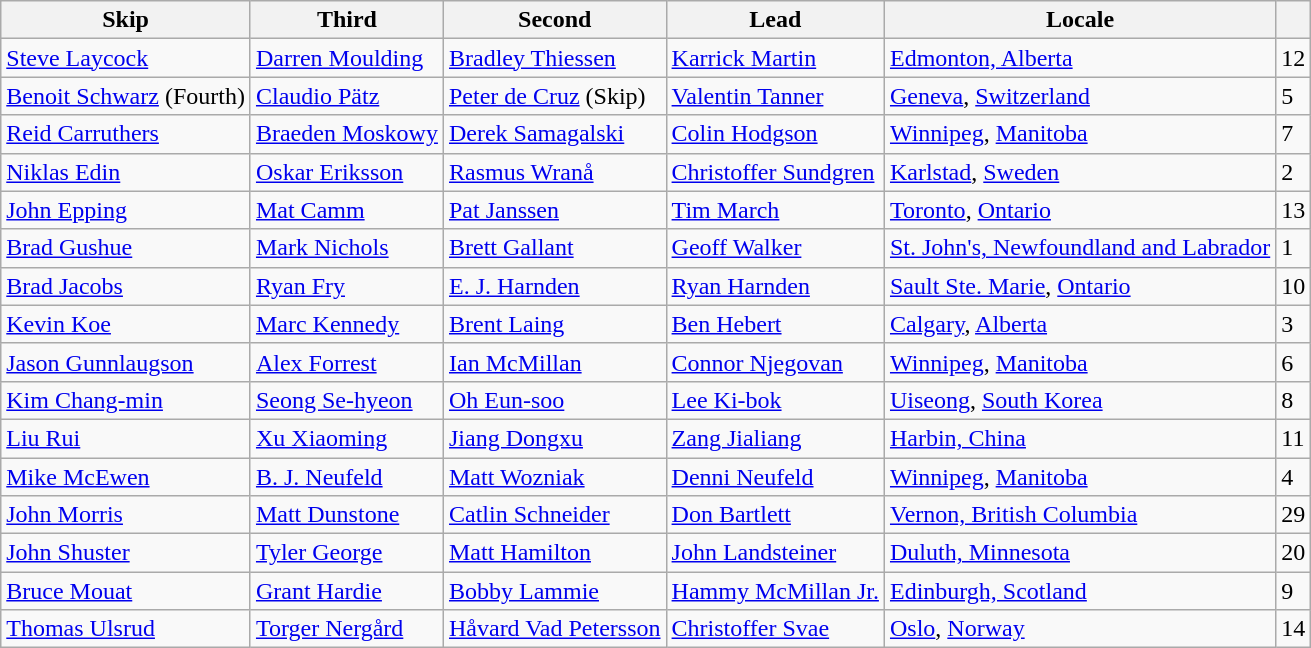<table class=wikitable>
<tr>
<th>Skip</th>
<th>Third</th>
<th>Second</th>
<th>Lead</th>
<th>Locale</th>
<th></th>
</tr>
<tr>
<td><a href='#'>Steve Laycock</a></td>
<td><a href='#'>Darren Moulding</a></td>
<td><a href='#'>Bradley Thiessen</a></td>
<td><a href='#'>Karrick Martin</a></td>
<td>  <a href='#'>Edmonton, Alberta</a></td>
<td>12</td>
</tr>
<tr>
<td><a href='#'>Benoit Schwarz</a>  (Fourth)</td>
<td><a href='#'>Claudio Pätz</a></td>
<td><a href='#'>Peter de Cruz</a>  (Skip)</td>
<td><a href='#'>Valentin Tanner</a></td>
<td> <a href='#'>Geneva</a>, <a href='#'>Switzerland</a></td>
<td>5</td>
</tr>
<tr>
<td><a href='#'>Reid Carruthers</a></td>
<td><a href='#'>Braeden Moskowy</a></td>
<td><a href='#'>Derek Samagalski</a></td>
<td><a href='#'>Colin Hodgson</a></td>
<td> <a href='#'>Winnipeg</a>, <a href='#'>Manitoba</a></td>
<td>7</td>
</tr>
<tr>
<td><a href='#'>Niklas Edin</a></td>
<td><a href='#'>Oskar Eriksson</a></td>
<td><a href='#'>Rasmus Wranå</a></td>
<td><a href='#'>Christoffer Sundgren</a></td>
<td> <a href='#'>Karlstad</a>, <a href='#'>Sweden</a></td>
<td>2</td>
</tr>
<tr>
<td><a href='#'>John Epping</a></td>
<td><a href='#'>Mat Camm</a></td>
<td><a href='#'>Pat Janssen</a></td>
<td><a href='#'>Tim March</a></td>
<td> <a href='#'>Toronto</a>, <a href='#'>Ontario</a></td>
<td>13</td>
</tr>
<tr>
<td><a href='#'>Brad Gushue</a></td>
<td><a href='#'>Mark Nichols</a></td>
<td><a href='#'>Brett Gallant</a></td>
<td><a href='#'>Geoff Walker</a></td>
<td> <a href='#'>St. John's, Newfoundland and Labrador</a></td>
<td>1</td>
</tr>
<tr>
<td><a href='#'>Brad Jacobs</a></td>
<td><a href='#'>Ryan Fry</a></td>
<td><a href='#'>E. J. Harnden</a></td>
<td><a href='#'>Ryan Harnden</a></td>
<td> <a href='#'>Sault Ste. Marie</a>, <a href='#'>Ontario</a></td>
<td>10</td>
</tr>
<tr>
<td><a href='#'>Kevin Koe</a></td>
<td><a href='#'>Marc Kennedy</a></td>
<td><a href='#'>Brent Laing</a></td>
<td><a href='#'>Ben Hebert</a></td>
<td> <a href='#'>Calgary</a>, <a href='#'>Alberta</a></td>
<td>3</td>
</tr>
<tr>
<td><a href='#'>Jason Gunnlaugson</a></td>
<td><a href='#'>Alex Forrest</a></td>
<td><a href='#'>Ian McMillan</a></td>
<td><a href='#'>Connor Njegovan</a></td>
<td> <a href='#'>Winnipeg</a>, <a href='#'>Manitoba</a></td>
<td>6</td>
</tr>
<tr>
<td><a href='#'>Kim Chang-min</a></td>
<td><a href='#'>Seong Se-hyeon</a></td>
<td><a href='#'>Oh Eun-soo</a></td>
<td><a href='#'>Lee Ki-bok</a></td>
<td> <a href='#'>Uiseong</a>, <a href='#'>South Korea</a></td>
<td>8</td>
</tr>
<tr>
<td><a href='#'>Liu Rui</a></td>
<td><a href='#'>Xu Xiaoming</a></td>
<td><a href='#'>Jiang Dongxu</a></td>
<td><a href='#'>Zang Jialiang</a></td>
<td> <a href='#'>Harbin, China</a></td>
<td>11</td>
</tr>
<tr>
<td><a href='#'>Mike McEwen</a></td>
<td><a href='#'>B. J. Neufeld</a></td>
<td><a href='#'>Matt Wozniak</a></td>
<td><a href='#'>Denni Neufeld</a></td>
<td> <a href='#'>Winnipeg</a>, <a href='#'>Manitoba</a></td>
<td>4</td>
</tr>
<tr>
<td><a href='#'>John Morris</a></td>
<td><a href='#'>Matt Dunstone</a></td>
<td><a href='#'>Catlin Schneider</a></td>
<td><a href='#'>Don Bartlett</a></td>
<td> <a href='#'>Vernon, British Columbia</a></td>
<td>29</td>
</tr>
<tr>
<td><a href='#'>John Shuster</a></td>
<td><a href='#'>Tyler George</a></td>
<td><a href='#'>Matt Hamilton</a></td>
<td><a href='#'>John Landsteiner</a></td>
<td> <a href='#'>Duluth, Minnesota</a></td>
<td>20</td>
</tr>
<tr>
<td><a href='#'>Bruce Mouat</a></td>
<td><a href='#'>Grant Hardie</a></td>
<td><a href='#'>Bobby Lammie</a></td>
<td><a href='#'>Hammy McMillan Jr.</a></td>
<td> <a href='#'>Edinburgh, Scotland</a></td>
<td>9</td>
</tr>
<tr>
<td><a href='#'>Thomas Ulsrud</a></td>
<td><a href='#'>Torger Nergård</a></td>
<td><a href='#'>Håvard Vad Petersson</a></td>
<td><a href='#'>Christoffer Svae</a></td>
<td> <a href='#'>Oslo</a>, <a href='#'>Norway</a></td>
<td>14</td>
</tr>
</table>
